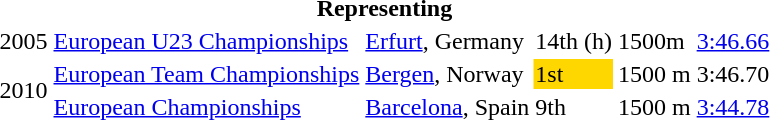<table>
<tr>
<th colspan="6">Representing </th>
</tr>
<tr>
<td>2005</td>
<td><a href='#'>European U23 Championships</a></td>
<td><a href='#'>Erfurt</a>, Germany</td>
<td>14th (h)</td>
<td>1500m</td>
<td><a href='#'>3:46.66</a></td>
</tr>
<tr>
<td rowspan=2>2010</td>
<td><a href='#'>European Team Championships</a></td>
<td><a href='#'>Bergen</a>, Norway</td>
<td bgcolor="gold">1st</td>
<td>1500 m</td>
<td>3:46.70</td>
</tr>
<tr>
<td><a href='#'>European Championships</a></td>
<td><a href='#'>Barcelona</a>, Spain</td>
<td>9th</td>
<td>1500 m</td>
<td><a href='#'>3:44.78</a></td>
</tr>
</table>
